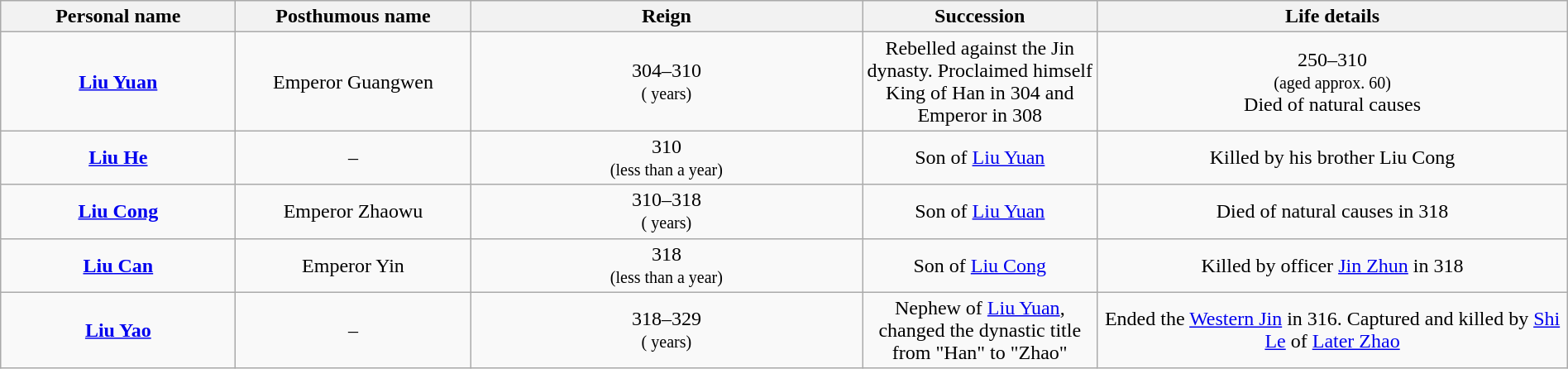<table class="wikitable plainrowheaders" style="text-align:center; width:100%;">
<tr>
<th scope="col" width="15%">Personal name</th>
<th scope="col" width="15%">Posthumous name</th>
<th scope="col" width="25%">Reign</th>
<th scope="col" width="15%">Succession</th>
<th scope="col" width="30%">Life details</th>
</tr>
<tr>
<td><strong><a href='#'>Liu Yuan</a></strong><br></td>
<td>Emperor Guangwen<br></td>
<td>304–310<br><small>( years)</small><br><small></small></td>
<td>Rebelled against the Jin dynasty. Proclaimed himself King of Han in 304 and Emperor in 308</td>
<td> 250–310<br><small>(aged approx. 60)</small><br>Died of natural causes</td>
</tr>
<tr>
<td><strong><a href='#'>Liu He</a></strong><br></td>
<td>–</td>
<td>310<br><small>(less than a year)</small></td>
<td>Son of <a href='#'>Liu Yuan</a></td>
<td>Killed by his brother Liu Cong</td>
</tr>
<tr>
<td><strong><a href='#'>Liu Cong</a></strong><br></td>
<td>Emperor Zhaowu<br></td>
<td>310–318<br><small>( years)</small><br><small></small></td>
<td>Son of <a href='#'>Liu Yuan</a></td>
<td>Died of natural causes in 318</td>
</tr>
<tr>
<td><strong><a href='#'>Liu Can</a></strong><br></td>
<td>Emperor Yin<br></td>
<td>318<br><small>(less than a year)</small></td>
<td>Son of <a href='#'>Liu Cong</a></td>
<td>Killed by officer <a href='#'>Jin Zhun</a> in 318</td>
</tr>
<tr>
<td><strong><a href='#'>Liu Yao</a></strong><br></td>
<td>–</td>
<td>318–329<br><small>( years)</small><br><small></small></td>
<td>Nephew of <a href='#'>Liu Yuan</a>, changed the dynastic title from "Han" to "Zhao"</td>
<td>Ended the <a href='#'>Western Jin</a> in 316. Captured and killed by <a href='#'>Shi Le</a> of <a href='#'>Later Zhao</a></td>
</tr>
</table>
